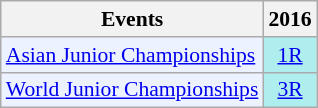<table style='font-size: 90%; text-align:center;' class='wikitable'>
<tr>
<th>Events</th>
<th>2016</th>
</tr>
<tr>
<td bgcolor="#ECF2FF"; align="left"><a href='#'>Asian Junior Championships</a></td>
<td bgcolor=AFEEEE><a href='#'>1R</a></td>
</tr>
<tr>
<td bgcolor="#ECF2FF"; align="left"><a href='#'>World Junior Championships</a></td>
<td bgcolor=AFEEEE><a href='#'>3R</a></td>
</tr>
</table>
